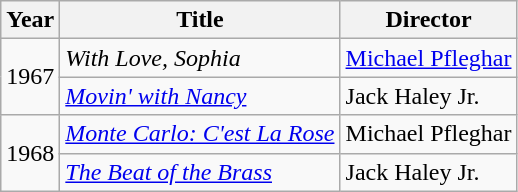<table class="wikitable">
<tr>
<th>Year</th>
<th>Title</th>
<th>Director</th>
</tr>
<tr>
<td rowspan=2>1967</td>
<td><em>With Love, Sophia</em></td>
<td><a href='#'>Michael Pfleghar</a></td>
</tr>
<tr>
<td><em><a href='#'>Movin' with Nancy</a></em></td>
<td>Jack Haley Jr.</td>
</tr>
<tr>
<td rowspan=2>1968</td>
<td><em><a href='#'>Monte Carlo: C'est La Rose</a></em></td>
<td>Michael Pfleghar</td>
</tr>
<tr>
<td><em><a href='#'>The Beat of the Brass</a></em></td>
<td>Jack Haley Jr.</td>
</tr>
</table>
